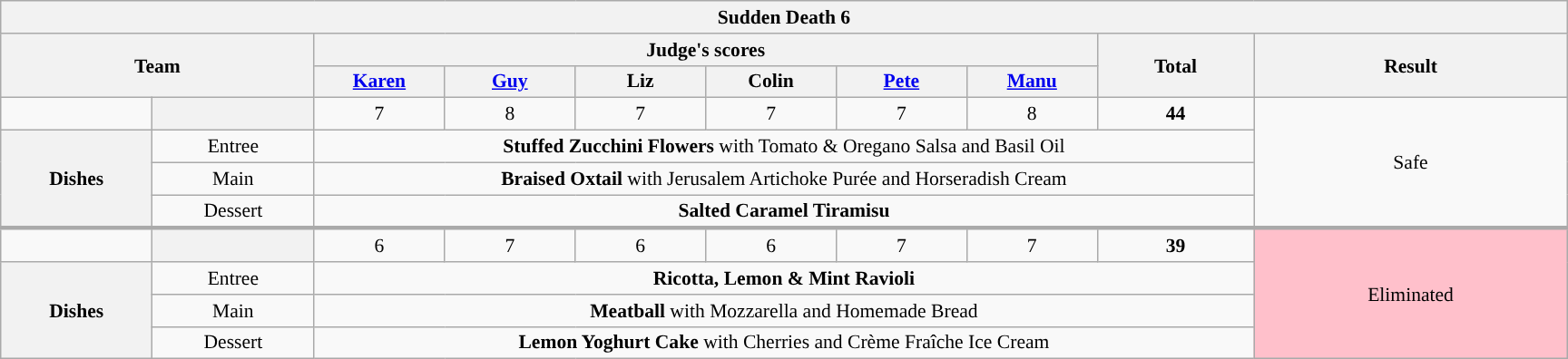<table class="wikitable plainrowheaders" style="margin: 1em auto; text-align:center; font-size:90%; width:80em;">
<tr>
<th colspan="10" >Sudden Death 6</th>
</tr>
<tr>
<th rowspan="2" style="width:20%;" colspan="2">Team</th>
<th colspan="6" style="width:50%;">Judge's scores</th>
<th rowspan="2" style="width:10%;">Total<br></th>
<th rowspan="2" style="width:20%;">Result</th>
</tr>
<tr>
<th style="width:50px;"><a href='#'>Karen</a></th>
<th style="width:50px;"><a href='#'>Guy</a></th>
<th style="width:50px;">Liz</th>
<th style="width:50px;">Colin</th>
<th style="width:50px;"><a href='#'>Pete</a></th>
<th style="width:50px;"><a href='#'>Manu</a></th>
</tr>
<tr>
<td></td>
<th style="text-align:centre"></th>
<td>7</td>
<td>8</td>
<td>7</td>
<td>7</td>
<td>7</td>
<td>8</td>
<td><strong>44</strong></td>
<td rowspan="4">Safe</td>
</tr>
<tr>
<th rowspan="3">Dishes</th>
<td>Entree</td>
<td colspan="7"><strong>Stuffed Zucchini Flowers</strong> with Tomato & Oregano Salsa and Basil Oil</td>
</tr>
<tr>
<td>Main</td>
<td colspan="7"><strong>Braised Oxtail</strong> with Jerusalem Artichoke Purée and Horseradish Cream</td>
</tr>
<tr>
<td>Dessert</td>
<td colspan="7"><strong>Salted Caramel Tiramisu</strong></td>
</tr>
<tr style="border-top:3px solid #aaa;">
<td></td>
<th style="text-align:centre"></th>
<td>6</td>
<td>7</td>
<td>6</td>
<td>6</td>
<td>7</td>
<td>7</td>
<td><strong>39</strong></td>
<td rowspan="4" style="background:pink">Eliminated</td>
</tr>
<tr>
<th rowspan="3">Dishes</th>
<td>Entree</td>
<td colspan="7"><strong>Ricotta, Lemon & Mint Ravioli</strong></td>
</tr>
<tr>
<td>Main</td>
<td colspan="7"><strong>Meatball</strong> with Mozzarella and Homemade Bread</td>
</tr>
<tr>
<td>Dessert</td>
<td colspan="7"><strong>Lemon Yoghurt Cake</strong> with Cherries and Crème Fraîche Ice Cream</td>
</tr>
</table>
